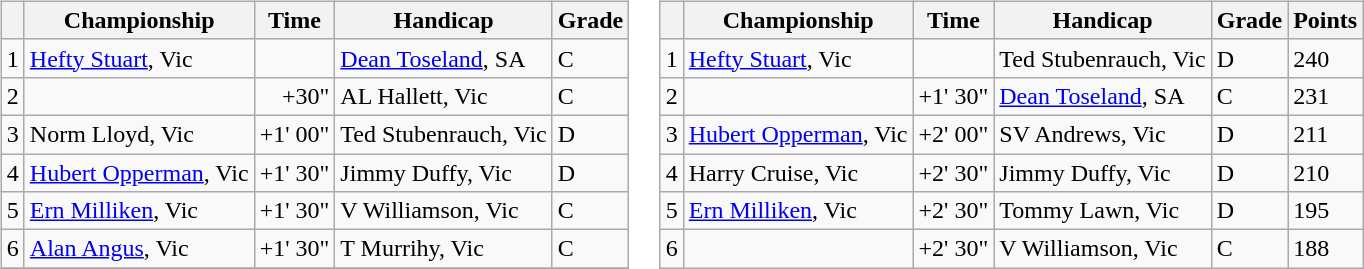<table>
<tr>
<td><br><table class="wikitable">
<tr>
<th></th>
<th scope=col>Championship</th>
<th scope=col>Time</th>
<th scope=col>Handicap</th>
<th scope=col>Grade</th>
</tr>
<tr>
<td>1</td>
<td><a href='#'>Hefty Stuart</a>, Vic</td>
<td style="text-align: right;"></td>
<td><a href='#'>Dean Toseland</a>, SA</td>
<td>C</td>
</tr>
<tr>
<td>2</td>
<td></td>
<td style="text-align: right;">+30"</td>
<td>AL Hallett, Vic</td>
<td>C</td>
</tr>
<tr>
<td>3</td>
<td>Norm Lloyd, Vic</td>
<td style="text-align: right;">+1' 00"</td>
<td>Ted Stubenrauch, Vic</td>
<td>D</td>
</tr>
<tr>
<td>4</td>
<td><a href='#'>Hubert Opperman</a>, Vic</td>
<td style="text-align: right;">+1' 30"</td>
<td>Jimmy Duffy, Vic</td>
<td>D</td>
</tr>
<tr>
<td>5</td>
<td><a href='#'>Ern Milliken</a>, Vic</td>
<td style="text-align: right;">+1' 30"</td>
<td>V Williamson, Vic</td>
<td>C</td>
</tr>
<tr>
<td>6</td>
<td><a href='#'>Alan Angus</a>, Vic</td>
<td style="text-align: right;">+1' 30"</td>
<td>T Murrihy, Vic</td>
<td>C</td>
</tr>
<tr>
</tr>
</table>
</td>
<td><br><table class="wikitable">
<tr>
<th></th>
<th scope=col>Championship</th>
<th scope=col>Time</th>
<th scope=col>Handicap</th>
<th scope=col>Grade</th>
<th scope=col>Points</th>
</tr>
<tr>
<td>1</td>
<td><a href='#'>Hefty Stuart</a>, Vic</td>
<td style="text-align: right;"></td>
<td>Ted Stubenrauch, Vic</td>
<td>D</td>
<td>240</td>
</tr>
<tr>
<td>2</td>
<td></td>
<td style="text-align: right;">+1' 30"</td>
<td><a href='#'>Dean Toseland</a>, SA</td>
<td>C</td>
<td>231</td>
</tr>
<tr>
<td>3</td>
<td><a href='#'>Hubert Opperman</a>, Vic</td>
<td style="text-align: right;">+2' 00"</td>
<td>SV Andrews, Vic</td>
<td>D</td>
<td>211</td>
</tr>
<tr>
<td>4</td>
<td>Harry Cruise, Vic</td>
<td style="text-align: right;">+2' 30"</td>
<td>Jimmy Duffy, Vic</td>
<td>D</td>
<td>210</td>
</tr>
<tr>
<td>5</td>
<td><a href='#'>Ern Milliken</a>, Vic</td>
<td style="text-align: right;">+2' 30"</td>
<td>Tommy Lawn, Vic</td>
<td>D</td>
<td>195</td>
</tr>
<tr>
<td>6</td>
<td></td>
<td style="text-align: right;">+2' 30"</td>
<td>V Williamson, Vic</td>
<td>C</td>
<td>188</td>
</tr>
</table>
</td>
</tr>
<tr>
</tr>
</table>
